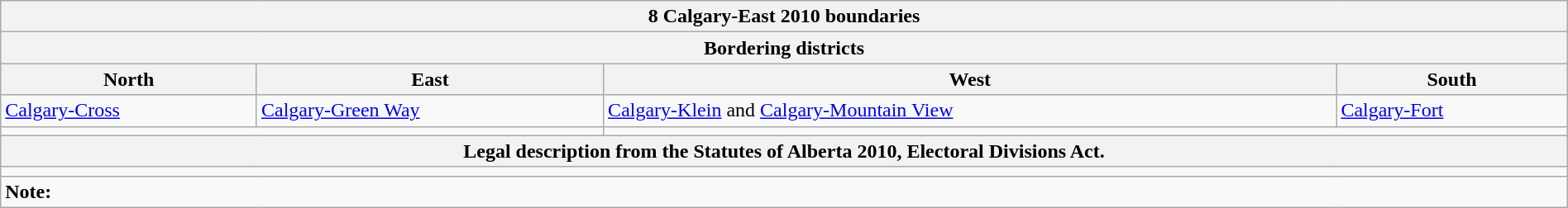<table class="wikitable collapsible collapsed" style="width:100%;">
<tr>
<th colspan=4>8 Calgary-East 2010 boundaries</th>
</tr>
<tr>
<th colspan=4>Bordering districts</th>
</tr>
<tr>
<th>North</th>
<th>East</th>
<th>West</th>
<th>South</th>
</tr>
<tr>
<td><a href='#'>Calgary-Cross</a></td>
<td><a href='#'>Calgary-Green Way</a></td>
<td><a href='#'>Calgary-Klein</a> and <a href='#'>Calgary-Mountain View</a></td>
<td><a href='#'>Calgary-Fort</a></td>
</tr>
<tr>
<td colspan=2 align=center></td>
<td colspan=2 align=center></td>
</tr>
<tr>
<th colspan=4>Legal description from the Statutes of Alberta 2010, Electoral Divisions Act.</th>
</tr>
<tr>
<td colspan=4></td>
</tr>
<tr>
<td colspan=4><strong>Note:</strong></td>
</tr>
</table>
